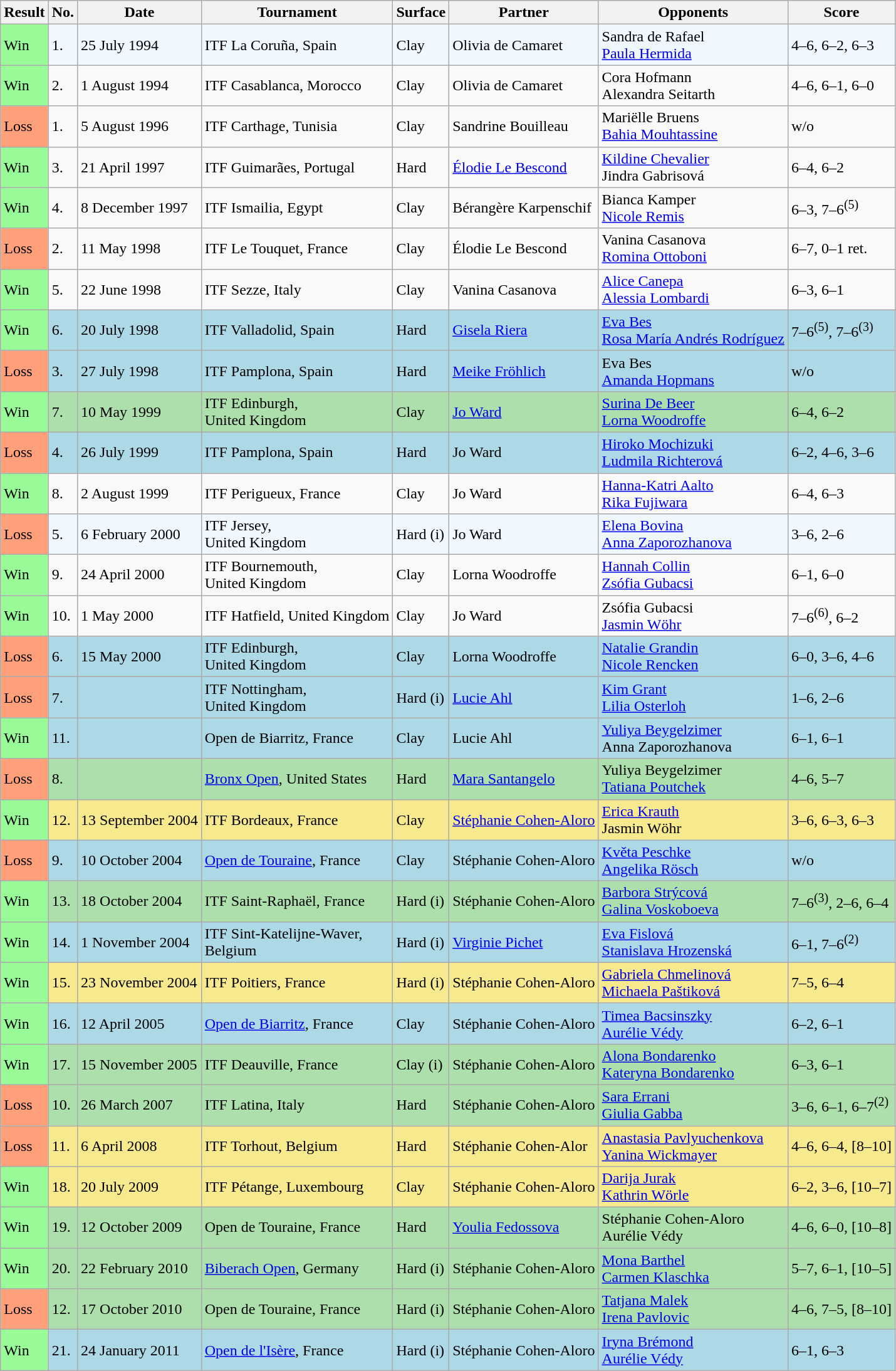<table class="sortable wikitable">
<tr>
<th>Result</th>
<th>No.</th>
<th>Date</th>
<th>Tournament</th>
<th>Surface</th>
<th>Partner</th>
<th>Opponents</th>
<th class="unsortable">Score</th>
</tr>
<tr style="background:#f0f8ff;">
<td style="background:#98fb98;">Win</td>
<td>1.</td>
<td>25 July 1994</td>
<td>ITF La Coruña, Spain</td>
<td>Clay</td>
<td> Olivia de Camaret</td>
<td> Sandra de Rafael <br>  <a href='#'>Paula Hermida</a></td>
<td>4–6, 6–2, 6–3</td>
</tr>
<tr>
<td style="background:#98fb98;">Win</td>
<td>2.</td>
<td>1 August 1994</td>
<td>ITF Casablanca, Morocco</td>
<td>Clay</td>
<td> Olivia de Camaret</td>
<td> Cora Hofmann <br>  Alexandra Seitarth</td>
<td>4–6, 6–1, 6–0</td>
</tr>
<tr>
<td style="background:#ffa07a;">Loss</td>
<td>1.</td>
<td>5 August 1996</td>
<td>ITF Carthage, Tunisia</td>
<td>Clay</td>
<td> Sandrine Bouilleau</td>
<td> Mariëlle Bruens <br>  <a href='#'>Bahia Mouhtassine</a></td>
<td>w/o</td>
</tr>
<tr>
<td style="background:#98fb98;">Win</td>
<td>3.</td>
<td>21 April 1997</td>
<td>ITF Guimarães, Portugal</td>
<td>Hard</td>
<td> <a href='#'>Élodie Le Bescond</a></td>
<td> <a href='#'>Kildine Chevalier</a> <br>  Jindra Gabrisová</td>
<td>6–4, 6–2</td>
</tr>
<tr>
<td style="background:#98fb98;">Win</td>
<td>4.</td>
<td>8 December 1997</td>
<td>ITF Ismailia, Egypt</td>
<td>Clay</td>
<td> Bérangère Karpenschif</td>
<td> Bianca Kamper <br>  <a href='#'>Nicole Remis</a></td>
<td>6–3, 7–6<sup>(5)</sup></td>
</tr>
<tr>
<td style="background:#ffa07a;">Loss</td>
<td>2.</td>
<td>11 May 1998</td>
<td>ITF Le Touquet, France</td>
<td>Clay</td>
<td> Élodie Le Bescond</td>
<td> Vanina Casanova <br>  <a href='#'>Romina Ottoboni</a></td>
<td>6–7, 0–1 ret.</td>
</tr>
<tr>
<td style="background:#98fb98;">Win</td>
<td>5.</td>
<td>22 June 1998</td>
<td>ITF Sezze, Italy</td>
<td>Clay</td>
<td> Vanina Casanova</td>
<td> <a href='#'>Alice Canepa</a> <br>  <a href='#'>Alessia Lombardi</a></td>
<td>6–3, 6–1</td>
</tr>
<tr style="background:lightblue;">
<td style="background:#98fb98;">Win</td>
<td>6.</td>
<td>20 July 1998</td>
<td>ITF Valladolid, Spain</td>
<td>Hard</td>
<td> <a href='#'>Gisela Riera</a></td>
<td> <a href='#'>Eva Bes</a> <br>  <a href='#'>Rosa María Andrés Rodríguez</a></td>
<td>7–6<sup>(5)</sup>, 7–6<sup>(3)</sup></td>
</tr>
<tr style="background:lightblue;">
<td style="background:#ffa07a;">Loss</td>
<td>3.</td>
<td>27 July 1998</td>
<td>ITF Pamplona, Spain</td>
<td>Hard</td>
<td> <a href='#'>Meike Fröhlich</a></td>
<td> Eva Bes <br>  <a href='#'>Amanda Hopmans</a></td>
<td>w/o</td>
</tr>
<tr style="background:#addfad;">
<td style="background:#98fb98;">Win</td>
<td>7.</td>
<td>10 May 1999</td>
<td>ITF Edinburgh, <br>United Kingdom</td>
<td>Clay</td>
<td> <a href='#'>Jo Ward</a></td>
<td> <a href='#'>Surina De Beer</a> <br>  <a href='#'>Lorna Woodroffe</a></td>
<td>6–4, 6–2</td>
</tr>
<tr style="background:lightblue;">
<td style="background:#ffa07a;">Loss</td>
<td>4.</td>
<td>26 July 1999</td>
<td>ITF Pamplona, Spain</td>
<td>Hard</td>
<td> Jo Ward</td>
<td> <a href='#'>Hiroko Mochizuki</a> <br>  <a href='#'>Ludmila Richterová</a></td>
<td>6–2, 4–6, 3–6</td>
</tr>
<tr>
<td style="background:#98fb98;">Win</td>
<td>8.</td>
<td>2 August 1999</td>
<td>ITF Perigueux, France</td>
<td>Clay</td>
<td> Jo Ward</td>
<td> <a href='#'>Hanna-Katri Aalto</a> <br>  <a href='#'>Rika Fujiwara</a></td>
<td>6–4, 6–3</td>
</tr>
<tr style="background:#f0f8ff;">
<td style="background:#ffa07a;">Loss</td>
<td>5.</td>
<td>6 February 2000</td>
<td>ITF Jersey, <br>United Kingdom</td>
<td>Hard (i)</td>
<td> Jo Ward</td>
<td> <a href='#'>Elena Bovina</a> <br>  <a href='#'>Anna Zaporozhanova</a></td>
<td>3–6, 2–6</td>
</tr>
<tr>
<td style="background:#98fb98;">Win</td>
<td>9.</td>
<td>24 April 2000</td>
<td>ITF Bournemouth, <br>United Kingdom</td>
<td>Clay</td>
<td> Lorna Woodroffe</td>
<td> <a href='#'>Hannah Collin</a> <br>  <a href='#'>Zsófia Gubacsi</a></td>
<td>6–1, 6–0</td>
</tr>
<tr>
<td style="background:#98fb98;">Win</td>
<td>10.</td>
<td>1 May 2000</td>
<td>ITF Hatfield, United Kingdom</td>
<td>Clay</td>
<td> Jo Ward</td>
<td> Zsófia Gubacsi <br>  <a href='#'>Jasmin Wöhr</a></td>
<td>7–6<sup>(6)</sup>, 6–2</td>
</tr>
<tr style="background:lightblue;">
<td style="background:#ffa07a;">Loss</td>
<td>6.</td>
<td>15 May 2000</td>
<td>ITF Edinburgh, <br>United Kingdom</td>
<td>Clay</td>
<td> Lorna Woodroffe</td>
<td> <a href='#'>Natalie Grandin</a> <br>  <a href='#'>Nicole Rencken</a></td>
<td>6–0, 3–6, 4–6</td>
</tr>
<tr style="background:lightblue;">
<td style="background:#ffa07a;">Loss</td>
<td>7.</td>
<td></td>
<td>ITF Nottingham, <br>United Kingdom</td>
<td>Hard (i)</td>
<td> <a href='#'>Lucie Ahl</a></td>
<td> <a href='#'>Kim Grant</a> <br>  <a href='#'>Lilia Osterloh</a></td>
<td>1–6, 2–6</td>
</tr>
<tr style="background:lightblue;">
<td style="background:#98fb98;">Win</td>
<td>11.</td>
<td></td>
<td>Open de Biarritz, France</td>
<td>Clay</td>
<td> Lucie Ahl</td>
<td> <a href='#'>Yuliya Beygelzimer</a> <br>  Anna Zaporozhanova</td>
<td>6–1, 6–1</td>
</tr>
<tr style="background:#addfad;">
<td style="background:#ffa07a;">Loss</td>
<td>8.</td>
<td></td>
<td><a href='#'>Bronx Open</a>, United States</td>
<td>Hard</td>
<td> <a href='#'>Mara Santangelo</a></td>
<td> Yuliya Beygelzimer <br>  <a href='#'>Tatiana Poutchek</a></td>
<td>4–6, 5–7</td>
</tr>
<tr style="background:#f7e98e;">
<td style="background:#98fb98;">Win</td>
<td>12.</td>
<td>13 September 2004</td>
<td>ITF Bordeaux, France</td>
<td>Clay</td>
<td> <a href='#'>Stéphanie Cohen-Aloro</a></td>
<td> <a href='#'>Erica Krauth</a> <br>  Jasmin Wöhr</td>
<td>3–6, 6–3, 6–3</td>
</tr>
<tr style="background:lightblue;">
<td style="background:#ffa07a;">Loss</td>
<td>9.</td>
<td>10 October 2004</td>
<td><a href='#'>Open de Touraine</a>, France</td>
<td>Clay</td>
<td> Stéphanie Cohen-Aloro</td>
<td> <a href='#'>Květa Peschke</a> <br>  <a href='#'>Angelika Rösch</a></td>
<td>w/o</td>
</tr>
<tr style="background:#addfad;">
<td style="background:#98fb98;">Win</td>
<td>13.</td>
<td>18 October 2004</td>
<td>ITF Saint-Raphaël, France</td>
<td>Hard (i)</td>
<td> Stéphanie Cohen-Aloro</td>
<td> <a href='#'>Barbora Strýcová</a> <br>  <a href='#'>Galina Voskoboeva</a></td>
<td>7–6<sup>(3)</sup>, 2–6, 6–4</td>
</tr>
<tr style="background:lightblue;">
<td style="background:#98fb98;">Win</td>
<td>14.</td>
<td>1 November 2004</td>
<td>ITF Sint-Katelijne-Waver, <br>Belgium</td>
<td>Hard (i)</td>
<td> <a href='#'>Virginie Pichet</a></td>
<td> <a href='#'>Eva Fislová</a> <br>  <a href='#'>Stanislava Hrozenská</a></td>
<td>6–1, 7–6<sup>(2)</sup></td>
</tr>
<tr style="background:#f7e98e;">
<td style="background:#98fb98;">Win</td>
<td>15.</td>
<td>23 November 2004</td>
<td>ITF Poitiers, France</td>
<td>Hard (i)</td>
<td> Stéphanie Cohen-Aloro</td>
<td> <a href='#'>Gabriela Chmelinová</a> <br>  <a href='#'>Michaela Paštiková</a></td>
<td>7–5, 6–4</td>
</tr>
<tr style="background:lightblue;">
<td style="background:#98fb98;">Win</td>
<td>16.</td>
<td>12 April 2005</td>
<td><a href='#'>Open de Biarritz</a>, France</td>
<td>Clay</td>
<td> Stéphanie Cohen-Aloro</td>
<td> <a href='#'>Timea Bacsinszky</a> <br>  <a href='#'>Aurélie Védy</a></td>
<td>6–2, 6–1</td>
</tr>
<tr style="background:#addfad;">
<td style="background:#98fb98;">Win</td>
<td>17.</td>
<td>15 November 2005</td>
<td>ITF Deauville, France</td>
<td>Clay (i)</td>
<td> Stéphanie Cohen-Aloro</td>
<td> <a href='#'>Alona Bondarenko</a> <br>  <a href='#'>Kateryna Bondarenko</a></td>
<td>6–3, 6–1</td>
</tr>
<tr style="background:#addfad;">
<td style="background:#ffa07a;">Loss</td>
<td>10.</td>
<td>26 March 2007</td>
<td>ITF Latina, Italy</td>
<td>Hard</td>
<td> Stéphanie Cohen-Aloro</td>
<td> <a href='#'>Sara Errani</a> <br>  <a href='#'>Giulia Gabba</a></td>
<td>3–6, 6–1, 6–7<sup>(2)</sup></td>
</tr>
<tr style="background:#f7e98e;">
<td style="background:#ffa07a;">Loss</td>
<td>11.</td>
<td>6 April 2008</td>
<td>ITF Torhout, Belgium</td>
<td>Hard</td>
<td> Stéphanie Cohen-Alor</td>
<td> <a href='#'>Anastasia Pavlyuchenkova</a> <br>  <a href='#'>Yanina Wickmayer</a></td>
<td>4–6, 6–4, [8–10]</td>
</tr>
<tr style="background:#f7e98e;">
<td style="background:#98fb98;">Win</td>
<td>18.</td>
<td>20 July 2009</td>
<td>ITF Pétange, Luxembourg</td>
<td>Clay</td>
<td> Stéphanie Cohen-Aloro</td>
<td> <a href='#'>Darija Jurak</a> <br>  <a href='#'>Kathrin Wörle</a></td>
<td>6–2, 3–6, [10–7]</td>
</tr>
<tr style="background:#addfad;">
<td bgcolor=98FB98>Win</td>
<td>19.</td>
<td>12 October 2009</td>
<td>Open de Touraine, France</td>
<td>Hard</td>
<td> <a href='#'>Youlia Fedossova</a></td>
<td> Stéphanie Cohen-Aloro <br>  Aurélie Védy</td>
<td>4–6, 6–0, [10–8]</td>
</tr>
<tr style="background:#addfad;">
<td style="background:#98fb98;">Win</td>
<td>20.</td>
<td>22 February 2010</td>
<td><a href='#'>Biberach Open</a>, Germany</td>
<td>Hard (i)</td>
<td> Stéphanie Cohen-Aloro</td>
<td> <a href='#'>Mona Barthel</a> <br>  <a href='#'>Carmen Klaschka</a></td>
<td>5–7, 6–1, [10–5]</td>
</tr>
<tr style="background:#addfad;">
<td style="background:#ffa07a;">Loss</td>
<td>12.</td>
<td>17 October 2010</td>
<td>Open de Touraine, France</td>
<td>Hard (i)</td>
<td> Stéphanie Cohen-Aloro</td>
<td> <a href='#'>Tatjana Malek</a> <br>  <a href='#'>Irena Pavlovic</a></td>
<td>4–6, 7–5, [8–10]</td>
</tr>
<tr style="background:lightblue;">
<td style="background:#98fb98;">Win</td>
<td>21.</td>
<td>24 January 2011</td>
<td><a href='#'>Open de l'Isère</a>, France</td>
<td>Hard (i)</td>
<td> Stéphanie Cohen-Aloro</td>
<td> <a href='#'>Iryna Brémond</a> <br>  <a href='#'>Aurélie Védy</a></td>
<td>6–1, 6–3</td>
</tr>
</table>
